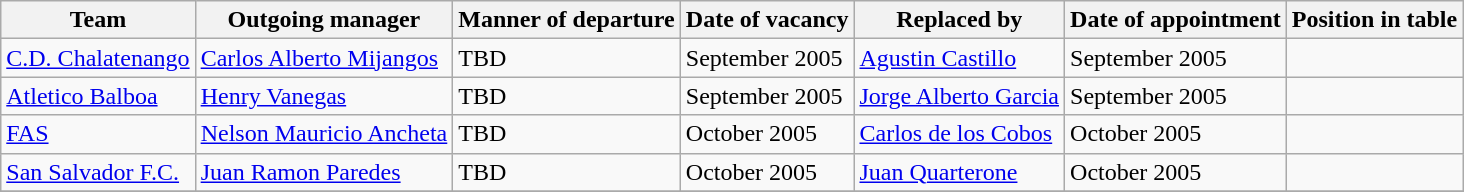<table class="wikitable">
<tr>
<th>Team</th>
<th>Outgoing manager</th>
<th>Manner of departure</th>
<th>Date of vacancy</th>
<th>Replaced by</th>
<th>Date of appointment</th>
<th>Position in table</th>
</tr>
<tr>
<td><a href='#'>C.D. Chalatenango</a></td>
<td> <a href='#'>Carlos Alberto Mijangos</a></td>
<td>TBD</td>
<td>September 2005</td>
<td> <a href='#'>Agustin Castillo</a></td>
<td>September 2005</td>
<td></td>
</tr>
<tr>
<td><a href='#'>Atletico Balboa</a></td>
<td> <a href='#'>Henry Vanegas</a></td>
<td>TBD</td>
<td>September 2005</td>
<td> <a href='#'>Jorge Alberto Garcia</a></td>
<td>September 2005</td>
<td></td>
</tr>
<tr>
<td><a href='#'>FAS</a></td>
<td> <a href='#'>Nelson Mauricio Ancheta</a></td>
<td>TBD</td>
<td>October 2005</td>
<td> <a href='#'>Carlos de los Cobos</a></td>
<td>October 2005</td>
<td></td>
</tr>
<tr>
<td><a href='#'>San Salvador F.C.</a></td>
<td> <a href='#'>Juan Ramon Paredes</a></td>
<td>TBD</td>
<td>October 2005</td>
<td> <a href='#'>Juan Quarterone</a></td>
<td>October 2005</td>
<td></td>
</tr>
<tr>
</tr>
</table>
